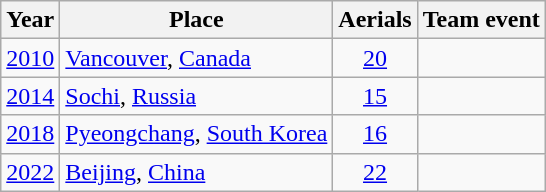<table class="wikitable sortable" style="text-align:center;">
<tr>
<th>Year</th>
<th>Place</th>
<th>Aerials</th>
<th>Team event</th>
</tr>
<tr>
<td><a href='#'>2010</a></td>
<td style="text-align:left;"> <a href='#'>Vancouver</a>, <a href='#'>Canada</a></td>
<td><a href='#'>20</a></td>
<td></td>
</tr>
<tr>
<td><a href='#'>2014</a></td>
<td style="text-align:left;"> <a href='#'>Sochi</a>, <a href='#'>Russia</a></td>
<td><a href='#'>15</a></td>
<td></td>
</tr>
<tr>
<td><a href='#'>2018</a></td>
<td style="text-align:left;"> <a href='#'>Pyeongchang</a>, <a href='#'>South Korea</a></td>
<td><a href='#'>16</a></td>
<td></td>
</tr>
<tr>
<td><a href='#'>2022</a></td>
<td style="text-align:left;"> <a href='#'>Beijing</a>, <a href='#'>China</a></td>
<td><a href='#'>22</a></td>
<td></td>
</tr>
</table>
